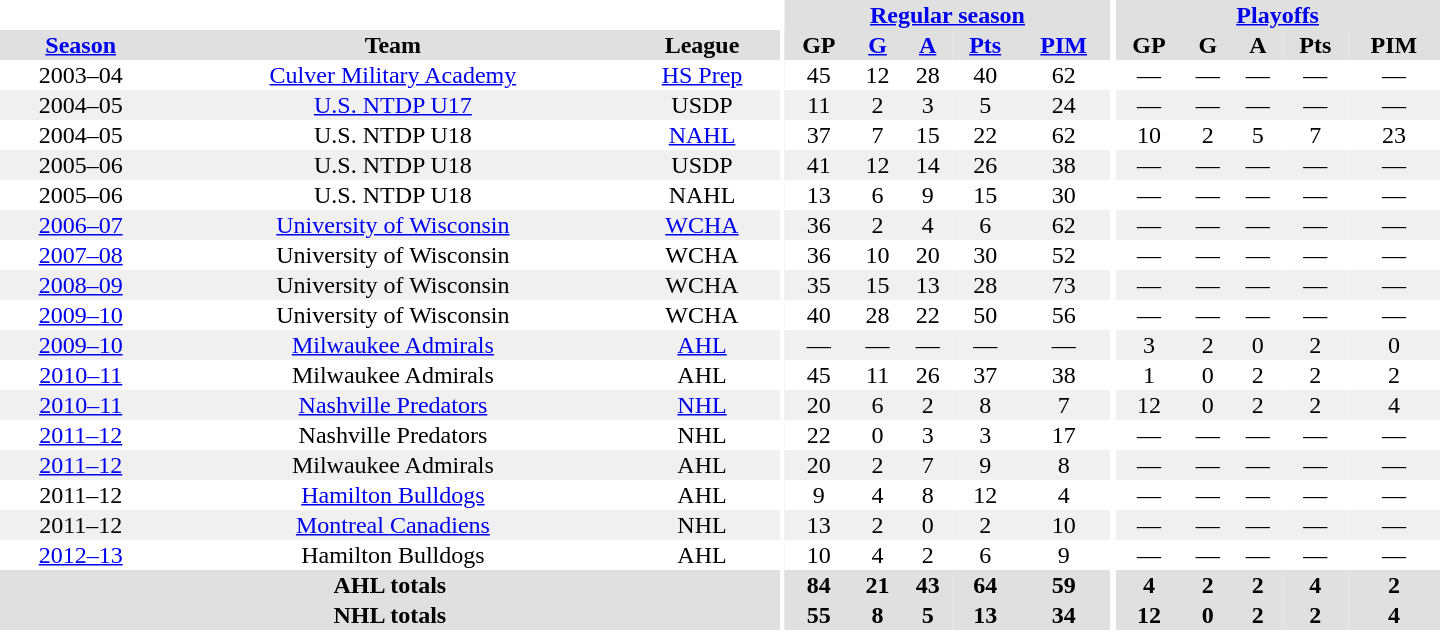<table border="0" cellpadding="1" cellspacing="0" style="text-align:center; width:60em">
<tr bgcolor="#e0e0e0">
<th colspan="3" bgcolor="#ffffff"></th>
<th rowspan="99" bgcolor="#ffffff"></th>
<th colspan="5"><a href='#'>Regular season</a></th>
<th rowspan="99" bgcolor="#ffffff"></th>
<th colspan="5"><a href='#'>Playoffs</a></th>
</tr>
<tr bgcolor="#e0e0e0">
<th><a href='#'>Season</a></th>
<th>Team</th>
<th>League</th>
<th>GP</th>
<th><a href='#'>G</a></th>
<th><a href='#'>A</a></th>
<th><a href='#'>Pts</a></th>
<th><a href='#'>PIM</a></th>
<th>GP</th>
<th>G</th>
<th>A</th>
<th>Pts</th>
<th>PIM</th>
</tr>
<tr>
<td>2003–04</td>
<td><a href='#'>Culver Military Academy</a></td>
<td><a href='#'>HS Prep</a></td>
<td>45</td>
<td>12</td>
<td>28</td>
<td>40</td>
<td>62</td>
<td>—</td>
<td>—</td>
<td>—</td>
<td>—</td>
<td>—</td>
</tr>
<tr bgcolor="#f0f0f0">
<td>2004–05</td>
<td><a href='#'>U.S. NTDP U17</a></td>
<td>USDP</td>
<td>11</td>
<td>2</td>
<td>3</td>
<td>5</td>
<td>24</td>
<td>—</td>
<td>—</td>
<td>—</td>
<td>—</td>
<td>—</td>
</tr>
<tr>
<td>2004–05</td>
<td>U.S. NTDP U18</td>
<td><a href='#'>NAHL</a></td>
<td>37</td>
<td>7</td>
<td>15</td>
<td>22</td>
<td>62</td>
<td>10</td>
<td>2</td>
<td>5</td>
<td>7</td>
<td>23</td>
</tr>
<tr bgcolor="#f0f0f0">
<td>2005–06</td>
<td>U.S. NTDP U18</td>
<td>USDP</td>
<td>41</td>
<td>12</td>
<td>14</td>
<td>26</td>
<td>38</td>
<td>—</td>
<td>—</td>
<td>—</td>
<td>—</td>
<td>—</td>
</tr>
<tr>
<td>2005–06</td>
<td>U.S. NTDP U18</td>
<td>NAHL</td>
<td>13</td>
<td>6</td>
<td>9</td>
<td>15</td>
<td>30</td>
<td>—</td>
<td>—</td>
<td>—</td>
<td>—</td>
<td>—</td>
</tr>
<tr bgcolor="#f0f0f0">
<td><a href='#'>2006–07</a></td>
<td><a href='#'>University of Wisconsin</a></td>
<td><a href='#'>WCHA</a></td>
<td>36</td>
<td>2</td>
<td>4</td>
<td>6</td>
<td>62</td>
<td>—</td>
<td>—</td>
<td>—</td>
<td>—</td>
<td>—</td>
</tr>
<tr>
<td><a href='#'>2007–08</a></td>
<td>University of Wisconsin</td>
<td>WCHA</td>
<td>36</td>
<td>10</td>
<td>20</td>
<td>30</td>
<td>52</td>
<td>—</td>
<td>—</td>
<td>—</td>
<td>—</td>
<td>—</td>
</tr>
<tr bgcolor="#f0f0f0">
<td><a href='#'>2008–09</a></td>
<td>University of Wisconsin</td>
<td>WCHA</td>
<td>35</td>
<td>15</td>
<td>13</td>
<td>28</td>
<td>73</td>
<td>—</td>
<td>—</td>
<td>—</td>
<td>—</td>
<td>—</td>
</tr>
<tr>
<td><a href='#'>2009–10</a></td>
<td>University of Wisconsin</td>
<td>WCHA</td>
<td>40</td>
<td>28</td>
<td>22</td>
<td>50</td>
<td>56</td>
<td>—</td>
<td>—</td>
<td>—</td>
<td>—</td>
<td>—</td>
</tr>
<tr bgcolor="#f0f0f0">
<td><a href='#'>2009–10</a></td>
<td><a href='#'>Milwaukee Admirals</a></td>
<td><a href='#'>AHL</a></td>
<td>—</td>
<td>—</td>
<td>—</td>
<td>—</td>
<td>—</td>
<td>3</td>
<td>2</td>
<td>0</td>
<td>2</td>
<td>0</td>
</tr>
<tr>
<td><a href='#'>2010–11</a></td>
<td>Milwaukee Admirals</td>
<td>AHL</td>
<td>45</td>
<td>11</td>
<td>26</td>
<td>37</td>
<td>38</td>
<td>1</td>
<td>0</td>
<td>2</td>
<td>2</td>
<td>2</td>
</tr>
<tr bgcolor="#f0f0f0">
<td><a href='#'>2010–11</a></td>
<td><a href='#'>Nashville Predators</a></td>
<td><a href='#'>NHL</a></td>
<td>20</td>
<td>6</td>
<td>2</td>
<td>8</td>
<td>7</td>
<td>12</td>
<td>0</td>
<td>2</td>
<td>2</td>
<td>4</td>
</tr>
<tr>
<td><a href='#'>2011–12</a></td>
<td>Nashville Predators</td>
<td>NHL</td>
<td>22</td>
<td>0</td>
<td>3</td>
<td>3</td>
<td>17</td>
<td>—</td>
<td>—</td>
<td>—</td>
<td>—</td>
<td>—</td>
</tr>
<tr bgcolor="#f0f0f0">
<td><a href='#'>2011–12</a></td>
<td>Milwaukee Admirals</td>
<td>AHL</td>
<td>20</td>
<td>2</td>
<td>7</td>
<td>9</td>
<td>8</td>
<td>—</td>
<td>—</td>
<td>—</td>
<td>—</td>
<td>—</td>
</tr>
<tr>
<td>2011–12</td>
<td><a href='#'>Hamilton Bulldogs</a></td>
<td>AHL</td>
<td>9</td>
<td>4</td>
<td>8</td>
<td>12</td>
<td>4</td>
<td>—</td>
<td>—</td>
<td>—</td>
<td>—</td>
<td>—</td>
</tr>
<tr bgcolor="#f0f0f0">
<td>2011–12</td>
<td><a href='#'>Montreal Canadiens</a></td>
<td>NHL</td>
<td>13</td>
<td>2</td>
<td>0</td>
<td>2</td>
<td>10</td>
<td>—</td>
<td>—</td>
<td>—</td>
<td>—</td>
<td>—</td>
</tr>
<tr>
<td><a href='#'>2012–13</a></td>
<td>Hamilton Bulldogs</td>
<td>AHL</td>
<td>10</td>
<td>4</td>
<td>2</td>
<td>6</td>
<td>9</td>
<td>—</td>
<td>—</td>
<td>—</td>
<td>—</td>
<td>—</td>
</tr>
<tr style="background:#e0e0e0">
<th colspan=3>AHL totals</th>
<th>84</th>
<th>21</th>
<th>43</th>
<th>64</th>
<th>59</th>
<th>4</th>
<th>2</th>
<th>2</th>
<th>4</th>
<th>2</th>
</tr>
<tr style="background:#e0e0e0">
<th colspan=3>NHL totals</th>
<th>55</th>
<th>8</th>
<th>5</th>
<th>13</th>
<th>34</th>
<th>12</th>
<th>0</th>
<th>2</th>
<th>2</th>
<th>4</th>
</tr>
</table>
